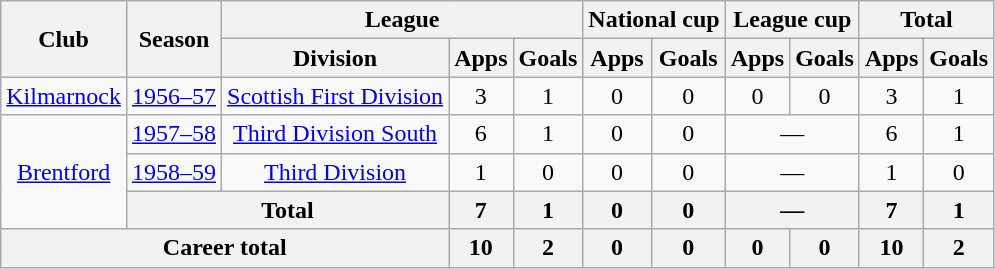<table class="wikitable" style="text-align: center;">
<tr>
<th rowspan="2">Club</th>
<th rowspan="2">Season</th>
<th colspan="3">League</th>
<th colspan="2">National cup</th>
<th colspan="2">League cup</th>
<th colspan="2">Total</th>
</tr>
<tr>
<th>Division</th>
<th>Apps</th>
<th>Goals</th>
<th>Apps</th>
<th>Goals</th>
<th>Apps</th>
<th>Goals</th>
<th>Apps</th>
<th>Goals</th>
</tr>
<tr>
<td><a href='#'>Kilmarnock</a></td>
<td><a href='#'>1956–57</a></td>
<td><a href='#'>Scottish First Division</a></td>
<td>3</td>
<td>1</td>
<td>0</td>
<td>0</td>
<td>0</td>
<td>0</td>
<td>3</td>
<td>1</td>
</tr>
<tr>
<td rowspan="3"><a href='#'>Brentford</a></td>
<td><a href='#'>1957–58</a></td>
<td><a href='#'>Third Division South</a></td>
<td>6</td>
<td>1</td>
<td>0</td>
<td>0</td>
<td colspan="2">—</td>
<td>6</td>
<td>1</td>
</tr>
<tr>
<td><a href='#'>1958–59</a></td>
<td><a href='#'>Third Division</a></td>
<td>1</td>
<td>0</td>
<td>0</td>
<td>0</td>
<td colspan="2">—</td>
<td>1</td>
<td>0</td>
</tr>
<tr>
<th colspan="2">Total</th>
<th>7</th>
<th>1</th>
<th>0</th>
<th>0</th>
<th colspan="2">—</th>
<th>7</th>
<th>1</th>
</tr>
<tr>
<th colspan="3">Career total</th>
<th>10</th>
<th>2</th>
<th>0</th>
<th>0</th>
<th>0</th>
<th>0</th>
<th>10</th>
<th>2</th>
</tr>
</table>
